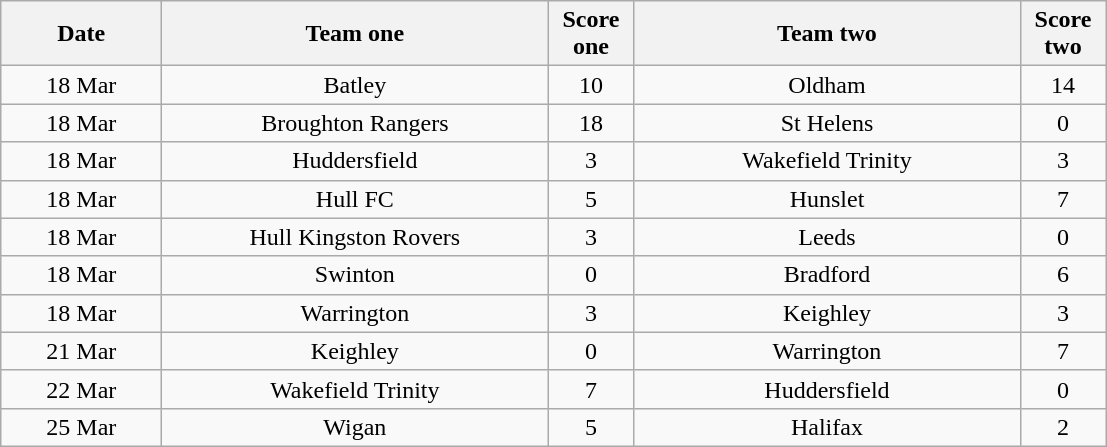<table class="wikitable" style="text-align: center">
<tr>
<th width=100>Date</th>
<th width=250>Team one</th>
<th width=50>Score one</th>
<th width=250>Team two</th>
<th width=50>Score two</th>
</tr>
<tr>
<td>18 Mar</td>
<td>Batley</td>
<td>10</td>
<td>Oldham</td>
<td>14</td>
</tr>
<tr>
<td>18 Mar</td>
<td>Broughton Rangers</td>
<td>18</td>
<td>St Helens</td>
<td>0</td>
</tr>
<tr>
<td>18 Mar</td>
<td>Huddersfield</td>
<td>3</td>
<td>Wakefield Trinity</td>
<td>3</td>
</tr>
<tr>
<td>18 Mar</td>
<td>Hull FC</td>
<td>5</td>
<td>Hunslet</td>
<td>7</td>
</tr>
<tr>
<td>18 Mar</td>
<td>Hull Kingston Rovers</td>
<td>3</td>
<td>Leeds</td>
<td>0</td>
</tr>
<tr>
<td>18 Mar</td>
<td>Swinton</td>
<td>0</td>
<td>Bradford</td>
<td>6</td>
</tr>
<tr>
<td>18 Mar</td>
<td>Warrington</td>
<td>3</td>
<td>Keighley</td>
<td>3</td>
</tr>
<tr>
<td>21 Mar</td>
<td>Keighley</td>
<td>0</td>
<td>Warrington</td>
<td>7</td>
</tr>
<tr>
<td>22 Mar</td>
<td>Wakefield Trinity</td>
<td>7</td>
<td>Huddersfield</td>
<td>0</td>
</tr>
<tr>
<td>25 Mar</td>
<td>Wigan</td>
<td>5</td>
<td>Halifax</td>
<td>2</td>
</tr>
</table>
